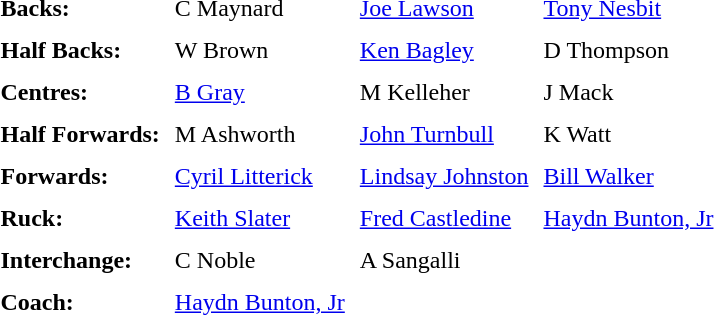<table border="0" cellpadding="4" cellspacing="2" align="center">
<tr>
<td><strong>Backs:</strong></td>
<td>C Maynard</td>
<td><a href='#'>Joe Lawson</a></td>
<td><a href='#'>Tony Nesbit</a></td>
</tr>
<tr>
<td><strong>Half Backs:</strong></td>
<td>W Brown</td>
<td><a href='#'>Ken Bagley</a></td>
<td>D Thompson</td>
</tr>
<tr>
<td><strong>Centres:</strong></td>
<td><a href='#'>B Gray</a></td>
<td>M Kelleher</td>
<td>J Mack</td>
</tr>
<tr>
<td><strong>Half Forwards:</strong></td>
<td>M Ashworth</td>
<td><a href='#'>John Turnbull</a></td>
<td>K Watt</td>
</tr>
<tr>
<td><strong>Forwards:</strong></td>
<td><a href='#'>Cyril Litterick</a></td>
<td><a href='#'>Lindsay Johnston</a></td>
<td><a href='#'>Bill Walker</a></td>
</tr>
<tr>
<td><strong>Ruck:</strong></td>
<td><a href='#'>Keith Slater</a></td>
<td><a href='#'>Fred Castledine</a></td>
<td><a href='#'>Haydn Bunton, Jr</a></td>
</tr>
<tr>
<td><strong>Interchange:</strong></td>
<td>C Noble</td>
<td>A Sangalli</td>
<td></td>
</tr>
<tr>
<td><strong>Coach:</strong></td>
<td><a href='#'>Haydn Bunton, Jr</a></td>
</tr>
</table>
